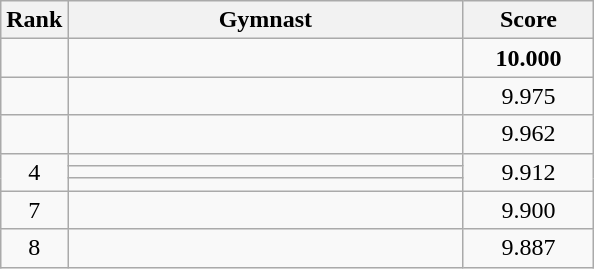<table class="wikitable" style="text-align:center">
<tr>
<th>Rank</th>
<th style="width:16em">Gymnast</th>
<th style="width:5em">Score</th>
</tr>
<tr>
<td></td>
<td align=left></td>
<td><strong>10.000</strong></td>
</tr>
<tr>
<td></td>
<td align=left></td>
<td>9.975</td>
</tr>
<tr>
<td></td>
<td align=left></td>
<td>9.962</td>
</tr>
<tr>
<td rowspan=3>4</td>
<td align=left></td>
<td rowspan=3>9.912</td>
</tr>
<tr>
<td align=left></td>
</tr>
<tr>
<td align=left></td>
</tr>
<tr>
<td>7</td>
<td align=left></td>
<td>9.900</td>
</tr>
<tr>
<td>8</td>
<td align=left></td>
<td>9.887</td>
</tr>
</table>
